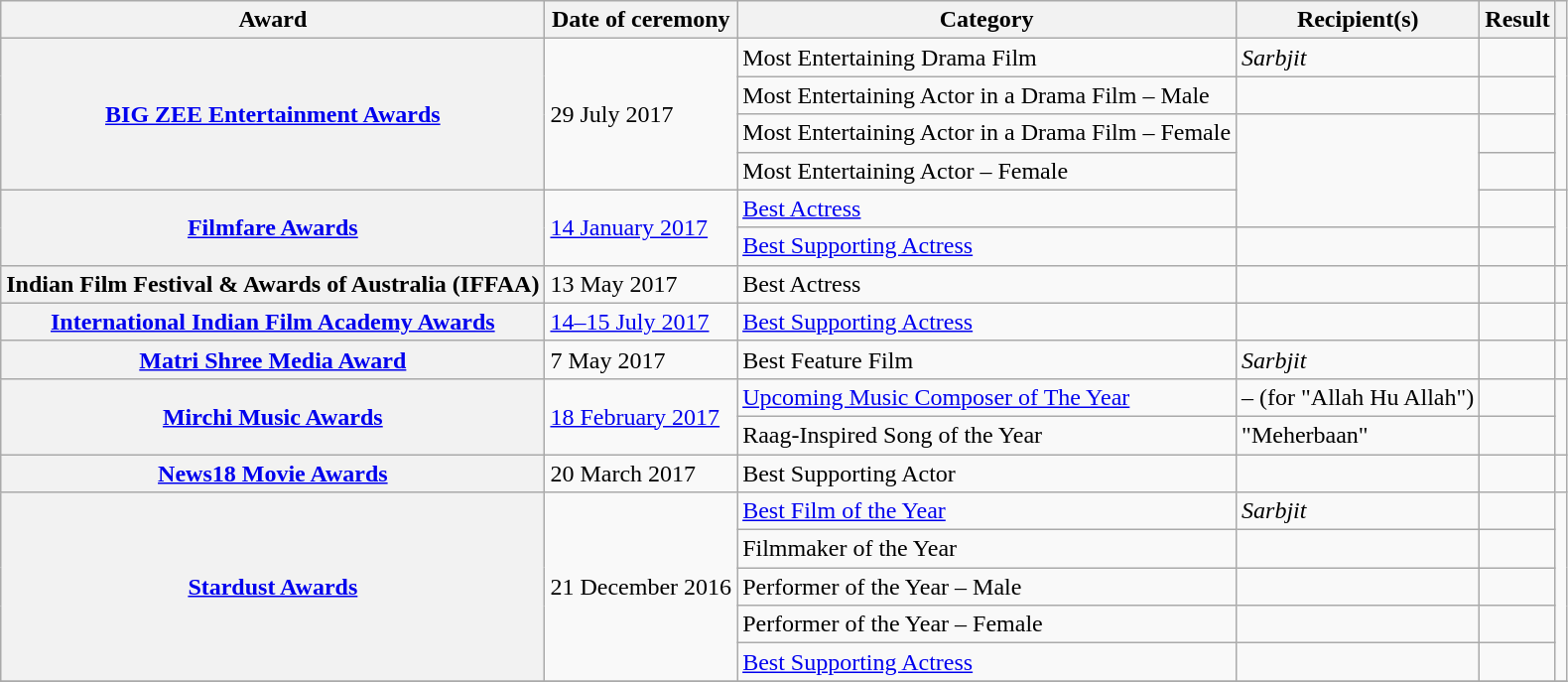<table class="wikitable plainrowheaders sortable">
<tr>
<th scope="col">Award</th>
<th scope="col">Date of ceremony</th>
<th scope="col">Category</th>
<th scope="col">Recipient(s)</th>
<th scope="col">Result</th>
<th scope="col" class="unsortable"></th>
</tr>
<tr>
<th scope="row" rowspan="4"><a href='#'>BIG ZEE Entertainment Awards</a></th>
<td rowspan="4">29 July 2017</td>
<td>Most Entertaining Drama Film</td>
<td><em>Sarbjit</em></td>
<td></td>
<td style="text-align:center;" rowspan="4"></td>
</tr>
<tr>
<td>Most Entertaining Actor in a Drama Film – Male</td>
<td></td>
<td></td>
</tr>
<tr>
<td>Most Entertaining Actor in a Drama Film – Female</td>
<td rowspan="3"></td>
<td></td>
</tr>
<tr>
<td>Most Entertaining Actor – Female</td>
<td></td>
</tr>
<tr>
<th scope="row" rowspan="2"><a href='#'>Filmfare Awards</a></th>
<td rowspan="2"><a href='#'>14 January 2017</a></td>
<td><a href='#'>Best Actress</a></td>
<td></td>
<td style="text-align:center;" rowspan="2"></td>
</tr>
<tr>
<td><a href='#'>Best Supporting Actress</a></td>
<td></td>
<td></td>
</tr>
<tr>
<th scope="row">Indian Film Festival & Awards of Australia (IFFAA)</th>
<td>13 May 2017</td>
<td>Best Actress</td>
<td></td>
<td></td>
<td style="text-align:center;"></td>
</tr>
<tr>
<th scope="row"><a href='#'>International Indian Film Academy Awards</a></th>
<td><a href='#'>14–15 July 2017</a></td>
<td><a href='#'>Best Supporting Actress</a></td>
<td></td>
<td></td>
<td style="text-align:center;"></td>
</tr>
<tr>
<th scope="row"><a href='#'>Matri Shree Media Award</a></th>
<td>7 May 2017</td>
<td>Best Feature Film</td>
<td><em>Sarbjit</em></td>
<td></td>
<td style="text-align:center;"></td>
</tr>
<tr>
<th scope="row" rowspan="2"><a href='#'>Mirchi Music Awards</a></th>
<td rowspan="2"><a href='#'>18 February 2017</a></td>
<td><a href='#'>Upcoming Music Composer of The Year</a></td>
<td> – (for "Allah Hu Allah")</td>
<td></td>
<td style="text-align:center;" rowspan="2"><br></td>
</tr>
<tr>
<td>Raag-Inspired Song of the Year</td>
<td>"Meherbaan"</td>
<td></td>
</tr>
<tr>
<th scope="row"><a href='#'>News18 Movie Awards</a></th>
<td>20 March 2017</td>
<td>Best Supporting Actor</td>
<td></td>
<td></td>
<td style="text-align:center;"></td>
</tr>
<tr>
<th scope="row" rowspan="5"><a href='#'>Stardust Awards</a></th>
<td rowspan="5">21 December 2016</td>
<td><a href='#'>Best Film of the Year</a></td>
<td><em>Sarbjit</em></td>
<td></td>
<td style="text-align:center;" rowspan="5"><br></td>
</tr>
<tr>
<td>Filmmaker of the Year</td>
<td></td>
<td></td>
</tr>
<tr>
<td>Performer of the Year – Male</td>
<td></td>
<td></td>
</tr>
<tr>
<td>Performer of the Year – Female</td>
<td></td>
<td></td>
</tr>
<tr>
<td><a href='#'>Best Supporting Actress</a></td>
<td></td>
<td></td>
</tr>
<tr>
</tr>
</table>
